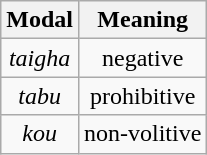<table class="wikitable" style="text-align: center;">
<tr>
<th>Modal</th>
<th>Meaning</th>
</tr>
<tr>
<td><em>taigha</em></td>
<td>negative</td>
</tr>
<tr>
<td><em>tabu</em></td>
<td>prohibitive</td>
</tr>
<tr>
<td><em>kou</em></td>
<td>non-volitive</td>
</tr>
</table>
